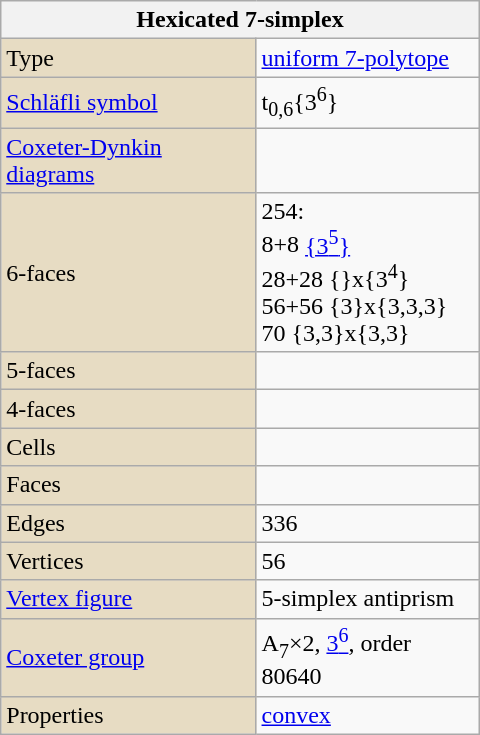<table class="wikitable" style="float:right; margin-left:8px; width:320px">
<tr>
<th bgcolor=#e7dcc3 colspan=2>Hexicated 7-simplex</th>
</tr>
<tr>
<td bgcolor=#e7dcc3>Type</td>
<td><a href='#'>uniform 7-polytope</a></td>
</tr>
<tr>
<td bgcolor=#e7dcc3><a href='#'>Schläfli symbol</a></td>
<td>t<sub>0,6</sub>{3<sup>6</sup>}</td>
</tr>
<tr>
<td bgcolor=#e7dcc3><a href='#'>Coxeter-Dynkin diagrams</a></td>
<td></td>
</tr>
<tr>
<td bgcolor=#e7dcc3>6-faces</td>
<td>254:<br>8+8 <a href='#'>{3<sup>5</sup>}</a> <br>28+28 {}x{3<sup>4</sup>}<br>56+56 {3}x{3,3,3}<br>70 {3,3}x{3,3}</td>
</tr>
<tr>
<td bgcolor=#e7dcc3>5-faces</td>
<td></td>
</tr>
<tr>
<td bgcolor=#e7dcc3>4-faces</td>
<td></td>
</tr>
<tr>
<td bgcolor=#e7dcc3>Cells</td>
<td></td>
</tr>
<tr>
<td bgcolor=#e7dcc3>Faces</td>
<td></td>
</tr>
<tr>
<td bgcolor=#e7dcc3>Edges</td>
<td>336</td>
</tr>
<tr>
<td bgcolor=#e7dcc3>Vertices</td>
<td>56</td>
</tr>
<tr>
<td bgcolor=#e7dcc3><a href='#'>Vertex figure</a></td>
<td>5-simplex antiprism</td>
</tr>
<tr>
<td bgcolor=#e7dcc3><a href='#'>Coxeter group</a></td>
<td>A<sub>7</sub>×2, <a href='#'>3<sup>6</sup></a>, order 80640</td>
</tr>
<tr>
<td bgcolor=#e7dcc3>Properties</td>
<td><a href='#'>convex</a></td>
</tr>
</table>
